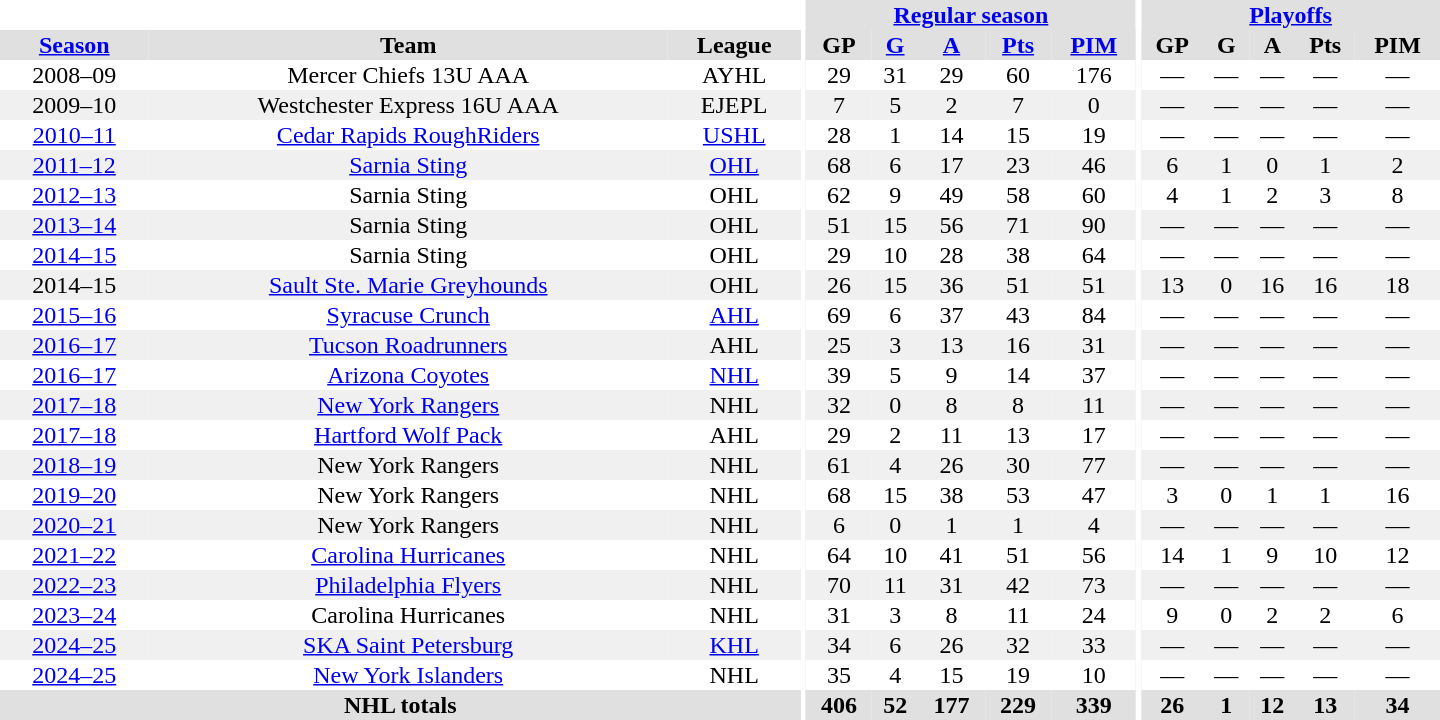<table border="0" cellpadding="1" cellspacing="0" style="text-align:center; width:60em;">
<tr bgcolor="#e0e0e0">
<th colspan="3" bgcolor="#ffffff"></th>
<th rowspan="99" bgcolor="#ffffff"></th>
<th colspan="5"><a href='#'>Regular season</a></th>
<th rowspan="99" bgcolor="#ffffff"></th>
<th colspan="5"><a href='#'>Playoffs</a></th>
</tr>
<tr bgcolor="#e0e0e0">
<th><a href='#'>Season</a></th>
<th>Team</th>
<th>League</th>
<th>GP</th>
<th><a href='#'>G</a></th>
<th><a href='#'>A</a></th>
<th><a href='#'>Pts</a></th>
<th><a href='#'>PIM</a></th>
<th>GP</th>
<th>G</th>
<th>A</th>
<th>Pts</th>
<th>PIM</th>
</tr>
<tr>
<td>2008–09</td>
<td>Mercer Chiefs 13U AAA</td>
<td>AYHL</td>
<td>29</td>
<td>31</td>
<td>29</td>
<td>60</td>
<td>176</td>
<td>—</td>
<td>—</td>
<td>—</td>
<td>—</td>
<td>—</td>
</tr>
<tr bgcolor="#f0f0f0">
<td>2009–10</td>
<td>Westchester Express 16U AAA</td>
<td>EJEPL</td>
<td>7</td>
<td>5</td>
<td>2</td>
<td>7</td>
<td>0</td>
<td>—</td>
<td>—</td>
<td>—</td>
<td>—</td>
<td>—</td>
</tr>
<tr>
<td><a href='#'>2010–11</a></td>
<td><a href='#'>Cedar Rapids RoughRiders</a></td>
<td><a href='#'>USHL</a></td>
<td>28</td>
<td>1</td>
<td>14</td>
<td>15</td>
<td>19</td>
<td>—</td>
<td>—</td>
<td>—</td>
<td>—</td>
<td>—</td>
</tr>
<tr bgcolor="#f0f0f0">
<td><a href='#'>2011–12</a></td>
<td><a href='#'>Sarnia Sting</a></td>
<td><a href='#'>OHL</a></td>
<td>68</td>
<td>6</td>
<td>17</td>
<td>23</td>
<td>46</td>
<td>6</td>
<td>1</td>
<td>0</td>
<td>1</td>
<td>2</td>
</tr>
<tr>
<td><a href='#'>2012–13</a></td>
<td>Sarnia Sting</td>
<td>OHL</td>
<td>62</td>
<td>9</td>
<td>49</td>
<td>58</td>
<td>60</td>
<td>4</td>
<td>1</td>
<td>2</td>
<td>3</td>
<td>8</td>
</tr>
<tr bgcolor="#f0f0f0">
<td><a href='#'>2013–14</a></td>
<td>Sarnia Sting</td>
<td>OHL</td>
<td>51</td>
<td>15</td>
<td>56</td>
<td>71</td>
<td>90</td>
<td>—</td>
<td>—</td>
<td>—</td>
<td>—</td>
<td>—</td>
</tr>
<tr>
<td><a href='#'>2014–15</a></td>
<td>Sarnia Sting</td>
<td>OHL</td>
<td>29</td>
<td>10</td>
<td>28</td>
<td>38</td>
<td>64</td>
<td>—</td>
<td>—</td>
<td>—</td>
<td>—</td>
<td>—</td>
</tr>
<tr bgcolor="#f0f0f0">
<td>2014–15</td>
<td><a href='#'>Sault Ste. Marie Greyhounds</a></td>
<td>OHL</td>
<td>26</td>
<td>15</td>
<td>36</td>
<td>51</td>
<td>51</td>
<td>13</td>
<td>0</td>
<td>16</td>
<td>16</td>
<td>18</td>
</tr>
<tr>
<td><a href='#'>2015–16</a></td>
<td><a href='#'>Syracuse Crunch</a></td>
<td><a href='#'>AHL</a></td>
<td>69</td>
<td>6</td>
<td>37</td>
<td>43</td>
<td>84</td>
<td>—</td>
<td>—</td>
<td>—</td>
<td>—</td>
<td>—</td>
</tr>
<tr bgcolor="#f0f0f0">
<td><a href='#'>2016–17</a></td>
<td><a href='#'>Tucson Roadrunners</a></td>
<td>AHL</td>
<td>25</td>
<td>3</td>
<td>13</td>
<td>16</td>
<td>31</td>
<td>—</td>
<td>—</td>
<td>—</td>
<td>—</td>
<td>—</td>
</tr>
<tr>
<td><a href='#'>2016–17</a></td>
<td><a href='#'>Arizona Coyotes</a></td>
<td><a href='#'>NHL</a></td>
<td>39</td>
<td>5</td>
<td>9</td>
<td>14</td>
<td>37</td>
<td>—</td>
<td>—</td>
<td>—</td>
<td>—</td>
<td>—</td>
</tr>
<tr bgcolor="#f0f0f0">
<td><a href='#'>2017–18</a></td>
<td><a href='#'>New York Rangers</a></td>
<td>NHL</td>
<td>32</td>
<td>0</td>
<td>8</td>
<td>8</td>
<td>11</td>
<td>—</td>
<td>—</td>
<td>—</td>
<td>—</td>
<td>—</td>
</tr>
<tr>
<td><a href='#'>2017–18</a></td>
<td><a href='#'>Hartford Wolf Pack</a></td>
<td>AHL</td>
<td>29</td>
<td>2</td>
<td>11</td>
<td>13</td>
<td>17</td>
<td>—</td>
<td>—</td>
<td>—</td>
<td>—</td>
<td>—</td>
</tr>
<tr bgcolor="#f0f0f0">
<td><a href='#'>2018–19</a></td>
<td>New York Rangers</td>
<td>NHL</td>
<td>61</td>
<td>4</td>
<td>26</td>
<td>30</td>
<td>77</td>
<td>—</td>
<td>—</td>
<td>—</td>
<td>—</td>
<td>—</td>
</tr>
<tr>
<td><a href='#'>2019–20</a></td>
<td>New York Rangers</td>
<td>NHL</td>
<td>68</td>
<td>15</td>
<td>38</td>
<td>53</td>
<td>47</td>
<td>3</td>
<td>0</td>
<td>1</td>
<td>1</td>
<td>16</td>
</tr>
<tr bgcolor="#f0f0f0">
<td><a href='#'>2020–21</a></td>
<td>New York Rangers</td>
<td>NHL</td>
<td>6</td>
<td>0</td>
<td>1</td>
<td>1</td>
<td>4</td>
<td>—</td>
<td>—</td>
<td>—</td>
<td>—</td>
<td>—</td>
</tr>
<tr>
<td><a href='#'>2021–22</a></td>
<td><a href='#'>Carolina Hurricanes</a></td>
<td>NHL</td>
<td>64</td>
<td>10</td>
<td>41</td>
<td>51</td>
<td>56</td>
<td>14</td>
<td>1</td>
<td>9</td>
<td>10</td>
<td>12</td>
</tr>
<tr bgcolor="#f0f0f0">
<td><a href='#'>2022–23</a></td>
<td><a href='#'>Philadelphia Flyers</a></td>
<td>NHL</td>
<td>70</td>
<td>11</td>
<td>31</td>
<td>42</td>
<td>73</td>
<td>—</td>
<td>—</td>
<td>—</td>
<td>—</td>
<td>—</td>
</tr>
<tr>
<td><a href='#'>2023–24</a></td>
<td>Carolina Hurricanes</td>
<td>NHL</td>
<td>31</td>
<td>3</td>
<td>8</td>
<td>11</td>
<td>24</td>
<td>9</td>
<td>0</td>
<td>2</td>
<td>2</td>
<td>6</td>
</tr>
<tr>
</tr>
<tr bgcolor="#f0f0f0">
<td><a href='#'>2024–25</a></td>
<td><a href='#'>SKA Saint Petersburg</a></td>
<td><a href='#'>KHL</a></td>
<td>34</td>
<td>6</td>
<td>26</td>
<td>32</td>
<td>33</td>
<td>—</td>
<td>—</td>
<td>—</td>
<td>—</td>
<td>—</td>
</tr>
<tr>
<td><a href='#'>2024–25</a></td>
<td><a href='#'>New York Islanders</a></td>
<td>NHL</td>
<td>35</td>
<td>4</td>
<td>15</td>
<td>19</td>
<td>10</td>
<td>—</td>
<td>—</td>
<td>—</td>
<td>—</td>
<td>—</td>
</tr>
<tr bgcolor="#e0e0e0">
<th colspan="3">NHL totals</th>
<th>406</th>
<th>52</th>
<th>177</th>
<th>229</th>
<th>339</th>
<th>26</th>
<th>1</th>
<th>12</th>
<th>13</th>
<th>34</th>
</tr>
</table>
